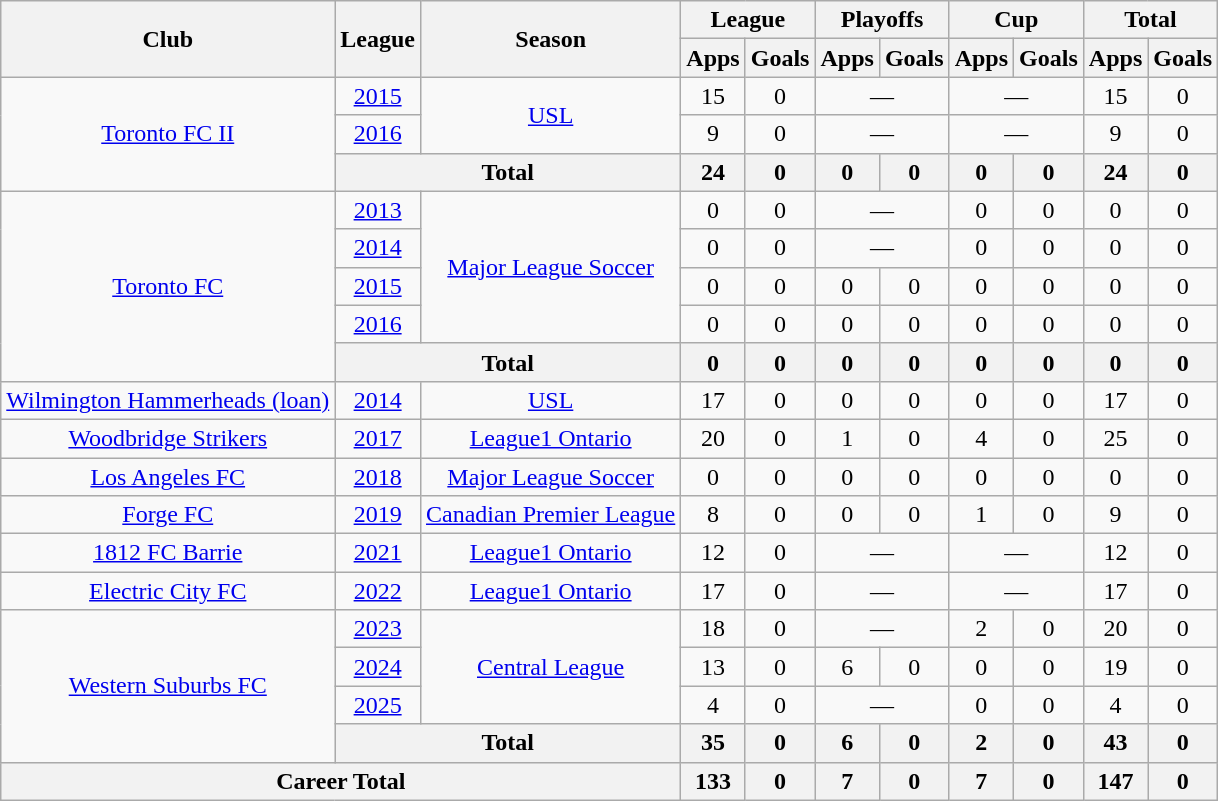<table class="wikitable" style="text-align: center;">
<tr>
<th rowspan="2">Club</th>
<th rowspan="2">League</th>
<th rowspan="2">Season</th>
<th colspan="2">League</th>
<th colspan="2">Playoffs</th>
<th colspan="2">Cup</th>
<th colspan="2">Total</th>
</tr>
<tr>
<th>Apps</th>
<th>Goals</th>
<th>Apps</th>
<th>Goals</th>
<th>Apps</th>
<th>Goals</th>
<th>Apps</th>
<th>Goals</th>
</tr>
<tr>
<td rowspan="3"><a href='#'>Toronto FC II</a></td>
<td><a href='#'>2015</a></td>
<td rowspan="2"><a href='#'>USL</a></td>
<td>15</td>
<td>0</td>
<td colspan="2">—</td>
<td colspan="2">—</td>
<td>15</td>
<td>0</td>
</tr>
<tr>
<td><a href='#'>2016</a></td>
<td>9</td>
<td>0</td>
<td colspan="2">—</td>
<td colspan="2">—</td>
<td>9</td>
<td>0</td>
</tr>
<tr>
<th colspan="2">Total</th>
<th>24</th>
<th>0</th>
<th>0</th>
<th>0</th>
<th>0</th>
<th>0</th>
<th>24</th>
<th>0</th>
</tr>
<tr>
<td rowspan="5"><a href='#'>Toronto FC</a></td>
<td><a href='#'>2013</a></td>
<td rowspan="4"><a href='#'>Major League Soccer</a></td>
<td>0</td>
<td>0</td>
<td colspan="2">—</td>
<td>0</td>
<td>0</td>
<td>0</td>
<td>0</td>
</tr>
<tr>
<td><a href='#'>2014</a></td>
<td>0</td>
<td>0</td>
<td colspan="2">—</td>
<td>0</td>
<td>0</td>
<td>0</td>
<td>0</td>
</tr>
<tr>
<td><a href='#'>2015</a></td>
<td>0</td>
<td>0</td>
<td>0</td>
<td>0</td>
<td>0</td>
<td>0</td>
<td>0</td>
<td>0</td>
</tr>
<tr>
<td><a href='#'>2016</a></td>
<td>0</td>
<td>0</td>
<td>0</td>
<td>0</td>
<td>0</td>
<td>0</td>
<td>0</td>
<td>0</td>
</tr>
<tr>
<th colspan="2">Total</th>
<th>0</th>
<th>0</th>
<th>0</th>
<th>0</th>
<th>0</th>
<th>0</th>
<th>0</th>
<th>0</th>
</tr>
<tr>
<td><a href='#'>Wilmington Hammerheads (loan)</a></td>
<td><a href='#'>2014</a></td>
<td><a href='#'>USL</a></td>
<td>17</td>
<td>0</td>
<td>0</td>
<td>0</td>
<td>0</td>
<td>0</td>
<td>17</td>
<td>0</td>
</tr>
<tr>
<td><a href='#'>Woodbridge Strikers</a></td>
<td><a href='#'>2017</a></td>
<td><a href='#'>League1 Ontario</a></td>
<td>20</td>
<td>0</td>
<td>1</td>
<td>0</td>
<td>4</td>
<td>0</td>
<td>25</td>
<td>0</td>
</tr>
<tr>
<td><a href='#'>Los Angeles FC</a></td>
<td><a href='#'>2018</a></td>
<td><a href='#'>Major League Soccer</a></td>
<td>0</td>
<td>0</td>
<td>0</td>
<td>0</td>
<td>0</td>
<td>0</td>
<td>0</td>
<td>0</td>
</tr>
<tr>
<td><a href='#'>Forge FC</a></td>
<td><a href='#'>2019</a></td>
<td><a href='#'>Canadian Premier League</a></td>
<td>8</td>
<td>0</td>
<td>0</td>
<td>0</td>
<td>1</td>
<td>0</td>
<td>9</td>
<td>0</td>
</tr>
<tr>
<td><a href='#'>1812 FC Barrie</a></td>
<td><a href='#'>2021</a></td>
<td><a href='#'>League1 Ontario</a></td>
<td>12</td>
<td>0</td>
<td colspan="2">—</td>
<td colspan="2">—</td>
<td>12</td>
<td>0</td>
</tr>
<tr>
<td><a href='#'>Electric City FC</a></td>
<td><a href='#'>2022</a></td>
<td><a href='#'>League1 Ontario</a></td>
<td>17</td>
<td>0</td>
<td colspan="2">—</td>
<td colspan="2">—</td>
<td>17</td>
<td>0</td>
</tr>
<tr>
<td rowspan=4><a href='#'>Western Suburbs FC</a></td>
<td><a href='#'>2023</a></td>
<td rowspan=3><a href='#'>Central League</a></td>
<td>18</td>
<td>0</td>
<td colspan="2">—</td>
<td>2</td>
<td>0</td>
<td>20</td>
<td>0</td>
</tr>
<tr>
<td><a href='#'>2024</a></td>
<td>13</td>
<td>0</td>
<td>6</td>
<td>0</td>
<td>0</td>
<td>0</td>
<td>19</td>
<td>0</td>
</tr>
<tr>
<td><a href='#'>2025</a></td>
<td>4</td>
<td>0</td>
<td colspan="2">—</td>
<td>0</td>
<td>0</td>
<td>4</td>
<td>0</td>
</tr>
<tr>
<th colspan="2">Total</th>
<th>35</th>
<th>0</th>
<th>6</th>
<th>0</th>
<th>2</th>
<th>0</th>
<th>43</th>
<th>0</th>
</tr>
<tr>
<th colspan="3">Career Total</th>
<th>133</th>
<th>0</th>
<th>7</th>
<th>0</th>
<th>7</th>
<th>0</th>
<th>147</th>
<th>0</th>
</tr>
</table>
